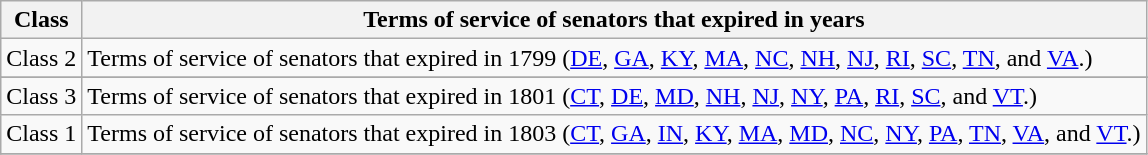<table class="wikitable sortable">
<tr valign=bottom>
<th>Class</th>
<th>Terms of service of senators that expired in years</th>
</tr>
<tr>
<td>Class 2</td>
<td>Terms of service of senators that expired in 1799 (<a href='#'>DE</a>, <a href='#'>GA</a>, <a href='#'>KY</a>, <a href='#'>MA</a>, <a href='#'>NC</a>, <a href='#'>NH</a>, <a href='#'>NJ</a>, <a href='#'>RI</a>, <a href='#'>SC</a>, <a href='#'>TN</a>, and <a href='#'>VA</a>.)</td>
</tr>
<tr>
</tr>
<tr>
<td>Class 3</td>
<td>Terms of service of senators that expired in 1801 (<a href='#'>CT</a>, <a href='#'>DE</a>, <a href='#'>MD</a>, <a href='#'>NH</a>, <a href='#'>NJ</a>, <a href='#'>NY</a>, <a href='#'>PA</a>, <a href='#'>RI</a>, <a href='#'>SC</a>, and <a href='#'>VT</a>.)</td>
</tr>
<tr>
<td>Class 1</td>
<td>Terms of service of senators that expired in 1803 (<a href='#'>CT</a>, <a href='#'>GA</a>, <a href='#'>IN</a>, <a href='#'>KY</a>, <a href='#'>MA</a>, <a href='#'>MD</a>, <a href='#'>NC</a>, <a href='#'>NY</a>, <a href='#'>PA</a>, <a href='#'>TN</a>, <a href='#'>VA</a>, and <a href='#'>VT</a>.)</td>
</tr>
<tr>
</tr>
</table>
